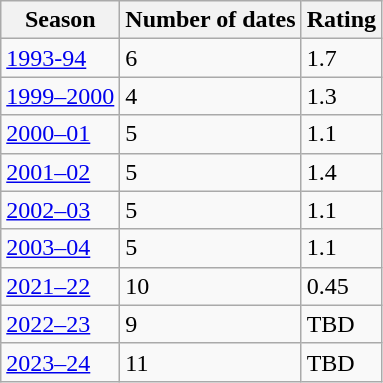<table class="wikitable">
<tr>
<th>Season</th>
<th>Number of dates</th>
<th>Rating</th>
</tr>
<tr>
<td><a href='#'>1993-94</a></td>
<td>6</td>
<td>1.7</td>
</tr>
<tr>
<td><a href='#'>1999–2000</a></td>
<td>4</td>
<td>1.3</td>
</tr>
<tr>
<td><a href='#'>2000–01</a></td>
<td>5</td>
<td>1.1</td>
</tr>
<tr>
<td><a href='#'>2001–02</a></td>
<td>5</td>
<td>1.4</td>
</tr>
<tr>
<td><a href='#'>2002–03</a></td>
<td>5</td>
<td>1.1</td>
</tr>
<tr>
<td><a href='#'>2003–04</a></td>
<td>5</td>
<td>1.1</td>
</tr>
<tr>
<td><a href='#'>2021–22</a></td>
<td>10</td>
<td>0.45</td>
</tr>
<tr>
<td><a href='#'>2022–23</a></td>
<td>9</td>
<td>TBD</td>
</tr>
<tr>
<td><a href='#'>2023–24</a></td>
<td>11</td>
<td>TBD</td>
</tr>
</table>
